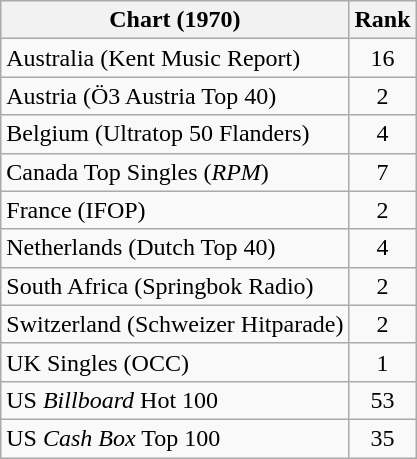<table class="wikitable sortable">
<tr>
<th>Chart (1970)</th>
<th>Rank</th>
</tr>
<tr>
<td>Australia (Kent Music Report)</td>
<td align="center">16</td>
</tr>
<tr>
<td>Austria (Ö3 Austria Top 40)</td>
<td align="center">2</td>
</tr>
<tr>
<td>Belgium (Ultratop 50 Flanders)</td>
<td align="center">4</td>
</tr>
<tr>
<td>Canada Top Singles (<em>RPM</em>)</td>
<td align="center">7</td>
</tr>
<tr>
<td>France (IFOP)</td>
<td align="center">2</td>
</tr>
<tr>
<td>Netherlands (Dutch Top 40)</td>
<td align="center">4</td>
</tr>
<tr>
<td>South Africa (Springbok Radio)</td>
<td align="center">2</td>
</tr>
<tr>
<td>Switzerland (Schweizer Hitparade)</td>
<td align="center">2</td>
</tr>
<tr>
<td>UK Singles (OCC)</td>
<td align="center">1</td>
</tr>
<tr>
<td>US <em>Billboard</em> Hot 100</td>
<td align="center">53</td>
</tr>
<tr>
<td>US <em>Cash Box</em> Top 100</td>
<td align="center">35</td>
</tr>
</table>
